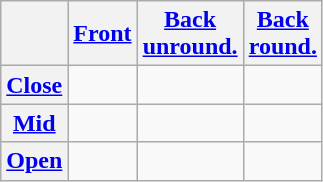<table class="wikitable" style="text-align:center;">
<tr>
<th></th>
<th><a href='#'>Front</a></th>
<th><a href='#'>Back<br> unround.</a></th>
<th><a href='#'>Back<br> round.</a></th>
</tr>
<tr>
<th><a href='#'>Close</a></th>
<td> </td>
<td></td>
<td></td>
</tr>
<tr>
<th><a href='#'>Mid</a></th>
<td></td>
<td> </td>
<td> </td>
</tr>
<tr>
<th><a href='#'>Open</a></th>
<td></td>
<td> </td>
<td></td>
</tr>
</table>
